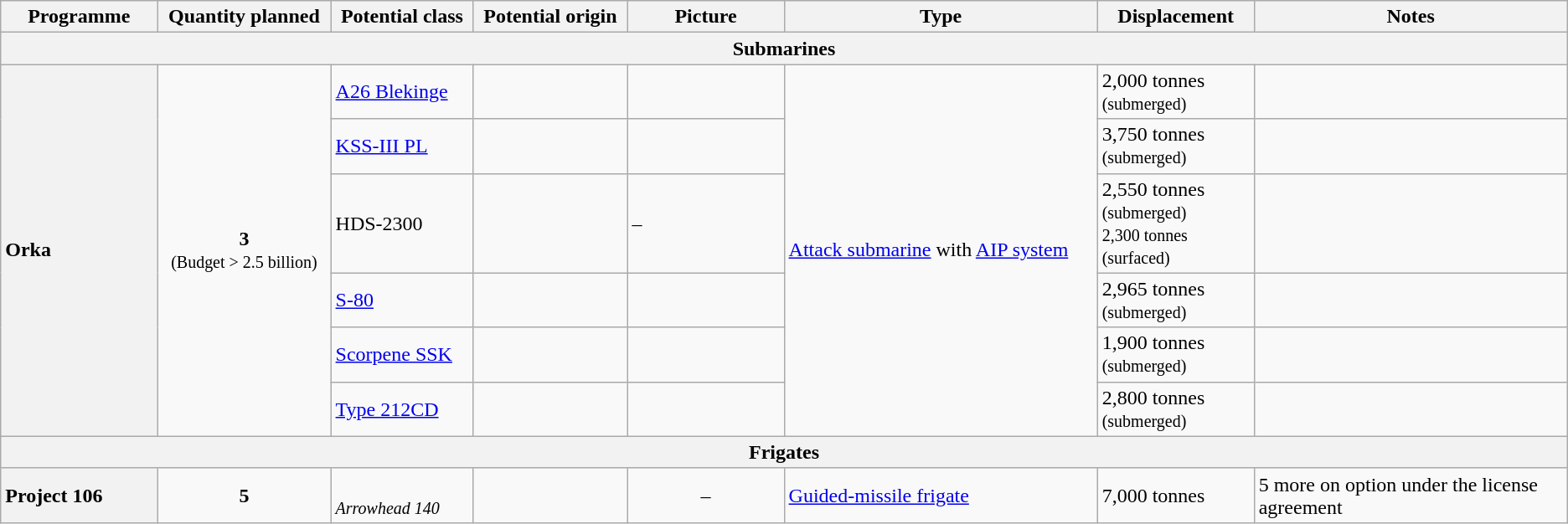<table class="wikitable">
<tr>
<th style="width:10%;">Programme</th>
<th>Quantity planned</th>
<th>Potential class</th>
<th>Potential origin</th>
<th style="width:10%;">Picture</th>
<th style="width:20%;">Type</th>
<th style="width:10%;">Displacement</th>
<th style="width:20%;">Notes</th>
</tr>
<tr>
<th colspan="8">Submarines</th>
</tr>
<tr>
<th rowspan="6" style="text-align: left;">Orka</th>
<td rowspan="6" style="text-align: center;"><strong>3</strong><br><small>(Budget > 2.5 billion)</small></td>
<td><a href='#'>A26 Blekinge</a></td>
<td></td>
<td></td>
<td rowspan="6"><a href='#'>Attack submarine</a> with <a href='#'>AIP system</a></td>
<td>2,000 tonnes<br><small>(submerged)</small></td>
<td></td>
</tr>
<tr>
<td><a href='#'>KSS-III PL</a></td>
<td></td>
<td></td>
<td>3,750 tonnes<br><small>(submerged)</small></td>
<td></td>
</tr>
<tr>
<td>HDS-2300</td>
<td></td>
<td>–</td>
<td>2,550 tonnes<br><small>(submerged)</small><br><small>2,300 tonnes</small><br><small>(surfaced)</small></td>
<td></td>
</tr>
<tr>
<td><a href='#'>S-80</a></td>
<td></td>
<td style="text-align: center;"></td>
<td>2,965 tonnes<br><small>(submerged)</small></td>
<td></td>
</tr>
<tr>
<td><a href='#'>Scorpene SSK</a></td>
<td></td>
<td style="text-align: center;"></td>
<td>1,900 tonnes<br><small>(submerged)</small></td>
<td></td>
</tr>
<tr>
<td><a href='#'>Type 212CD</a></td>
<td></td>
<td></td>
<td>2,800 tonnes<br><small>(submerged)</small></td>
<td></td>
</tr>
<tr>
<th colspan="8">Frigates</th>
</tr>
<tr>
<th rowspan="5" style="text-align: left;">Project 106</th>
<td rowspan="5" style="text-align: center;"><strong>5</strong></td>
<td><br><em><small>Arrowhead 140</small></em></td>
<td rowspan="5"><br></td>
<td rowspan="5" style="text-align: center;">–</td>
<td rowspan="5"><a href='#'>Guided-missile frigate</a></td>
<td rowspan="5">7,000 tonnes</td>
<td rowspan="5">5 more on option under the license agreement</td>
</tr>
</table>
